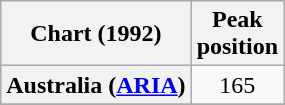<table class="wikitable sortable plainrowheaders" style="text-align:center;">
<tr>
<th>Chart (1992)</th>
<th>Peak<br>position</th>
</tr>
<tr>
<th scope="row">Australia (<a href='#'>ARIA</a>)</th>
<td>165</td>
</tr>
<tr>
</tr>
<tr>
</tr>
<tr>
</tr>
</table>
